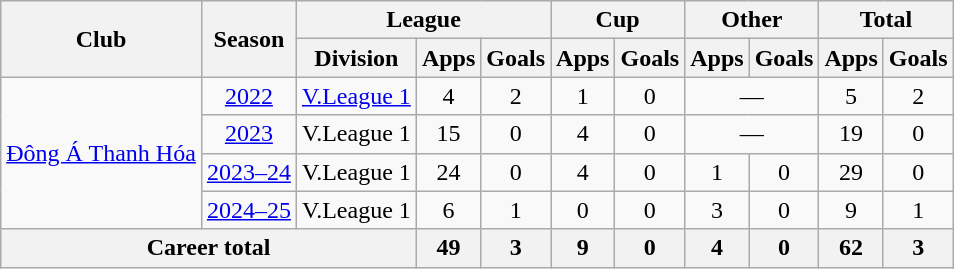<table class="wikitable" style="text-align: center">
<tr>
<th rowspan=2>Club</th>
<th rowspan=2>Season</th>
<th colspan=3>League</th>
<th colspan=2>Cup</th>
<th colspan=2>Other</th>
<th colspan=2>Total</th>
</tr>
<tr>
<th>Division</th>
<th>Apps</th>
<th>Goals</th>
<th>Apps</th>
<th>Goals</th>
<th>Apps</th>
<th>Goals</th>
<th>Apps</th>
<th>Goals</th>
</tr>
<tr>
<td rowspan=4><a href='#'>Đông Á Thanh Hóa</a></td>
<td><a href='#'>2022</a></td>
<td><a href='#'>V.League 1</a></td>
<td>4</td>
<td>2</td>
<td>1</td>
<td>0</td>
<td colspan=2>—</td>
<td>5</td>
<td>2</td>
</tr>
<tr>
<td><a href='#'>2023</a></td>
<td>V.League 1</td>
<td>15</td>
<td>0</td>
<td>4</td>
<td>0</td>
<td colspan=2>—</td>
<td>19</td>
<td>0</td>
</tr>
<tr>
<td><a href='#'>2023–24</a></td>
<td>V.League 1</td>
<td>24</td>
<td>0</td>
<td>4</td>
<td>0</td>
<td>1</td>
<td>0</td>
<td>29</td>
<td>0</td>
</tr>
<tr>
<td><a href='#'>2024–25</a></td>
<td>V.League 1</td>
<td>6</td>
<td>1</td>
<td>0</td>
<td>0</td>
<td>3</td>
<td>0</td>
<td>9</td>
<td>1</td>
</tr>
<tr>
<th colspan=3>Career total</th>
<th>49</th>
<th>3</th>
<th>9</th>
<th>0</th>
<th>4</th>
<th>0</th>
<th>62</th>
<th>3</th>
</tr>
</table>
